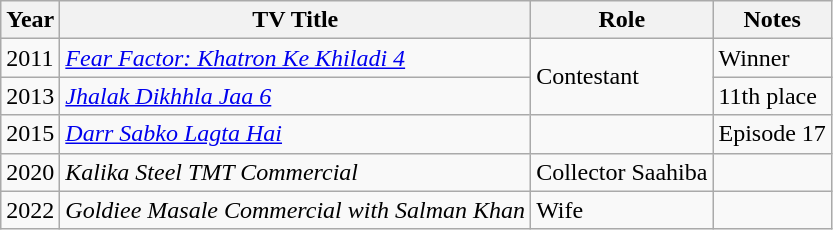<table class="wikitable sortable plainrowheaders">
<tr>
<th scope="col">Year</th>
<th scope="col">TV Title</th>
<th scope="col">Role</th>
<th>Notes</th>
</tr>
<tr>
<td>2011</td>
<td scope="row"><em><a href='#'>Fear Factor: Khatron Ke Khiladi 4</a></em></td>
<td rowspan="2">Contestant</td>
<td>Winner</td>
</tr>
<tr>
<td>2013</td>
<td scope="row"><em><a href='#'>Jhalak Dikhhla Jaa 6</a></em></td>
<td>11th place</td>
</tr>
<tr>
<td>2015</td>
<td scope="row"><em><a href='#'>Darr Sabko Lagta Hai</a></em></td>
<td></td>
<td>Episode 17</td>
</tr>
<tr>
<td>2020</td>
<td><em>Kalika Steel TMT Commercial</em></td>
<td>Collector Saahiba</td>
<td></td>
</tr>
<tr>
<td>2022</td>
<td><em>Goldiee Masale Commercial with Salman Khan</em></td>
<td>Wife</td>
<td></td>
</tr>
</table>
